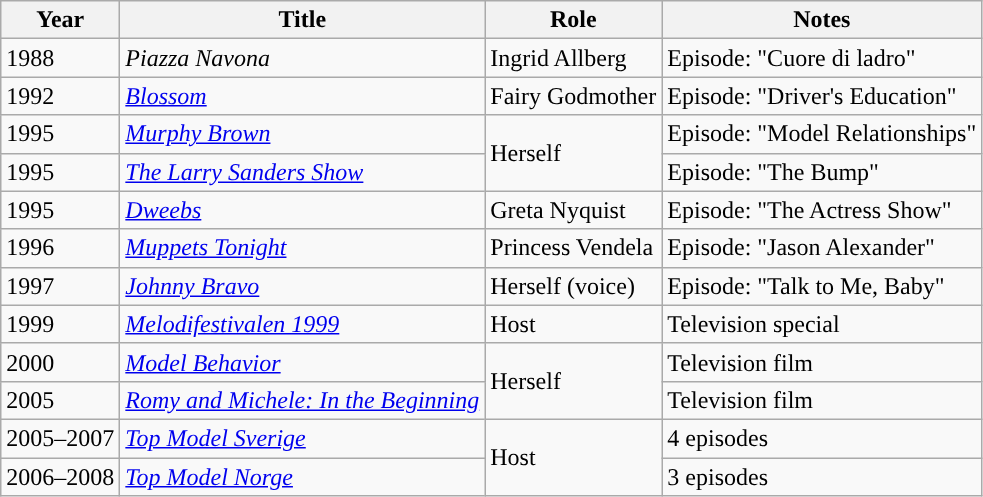<table class="wikitable sortable">
<tr>
<th>Year</th>
<th>Title</th>
<th>Role</th>
<th>Notes</th>
</tr>
<tr>
<td>1988</td>
<td><em>Piazza Navona</em></td>
<td>Ingrid Allberg</td>
<td>Episode: "Cuore di ladro"</td>
</tr>
<tr>
<td>1992</td>
<td><a href='#'><em>Blossom</em></a></td>
<td>Fairy Godmother</td>
<td>Episode: "Driver's Education"</td>
</tr>
<tr>
<td>1995</td>
<td><em><a href='#'>Murphy Brown</a></em></td>
<td rowspan="2”">Herself</td>
<td>Episode: "Model Relationships"</td>
</tr>
<tr>
<td>1995</td>
<td><em><a href='#'>The Larry Sanders Show</a></em></td>
<td>Episode: "The Bump"</td>
</tr>
<tr>
<td>1995</td>
<td><a href='#'><em>Dweebs</em></a></td>
<td>Greta Nyquist</td>
<td>Episode: "The Actress Show"</td>
</tr>
<tr>
<td>1996</td>
<td><em><a href='#'>Muppets Tonight</a></em></td>
<td>Princess Vendela</td>
<td>Episode: "Jason Alexander"</td>
</tr>
<tr>
<td>1997</td>
<td><em><a href='#'>Johnny Bravo</a></em></td>
<td>Herself (voice)</td>
<td>Episode: "Talk to Me, Baby"</td>
</tr>
<tr>
<td>1999</td>
<td><em><a href='#'>Melodifestivalen 1999</a></em></td>
<td>Host</td>
<td>Television special</td>
</tr>
<tr>
<td>2000</td>
<td><em><a href='#'>Model Behavior</a></em></td>
<td rowspan="2">Herself</td>
<td>Television film</td>
</tr>
<tr>
<td>2005</td>
<td><em><a href='#'>Romy and Michele: In the Beginning</a></em></td>
<td>Television film</td>
</tr>
<tr>
<td>2005–2007</td>
<td><em><a href='#'>Top Model Sverige</a></em></td>
<td rowspan="2">Host</td>
<td>4 episodes</td>
</tr>
<tr>
<td>2006–2008</td>
<td><em><a href='#'>Top Model Norge</a></em></td>
<td>3 episodes</td>
</tr>
</table>
